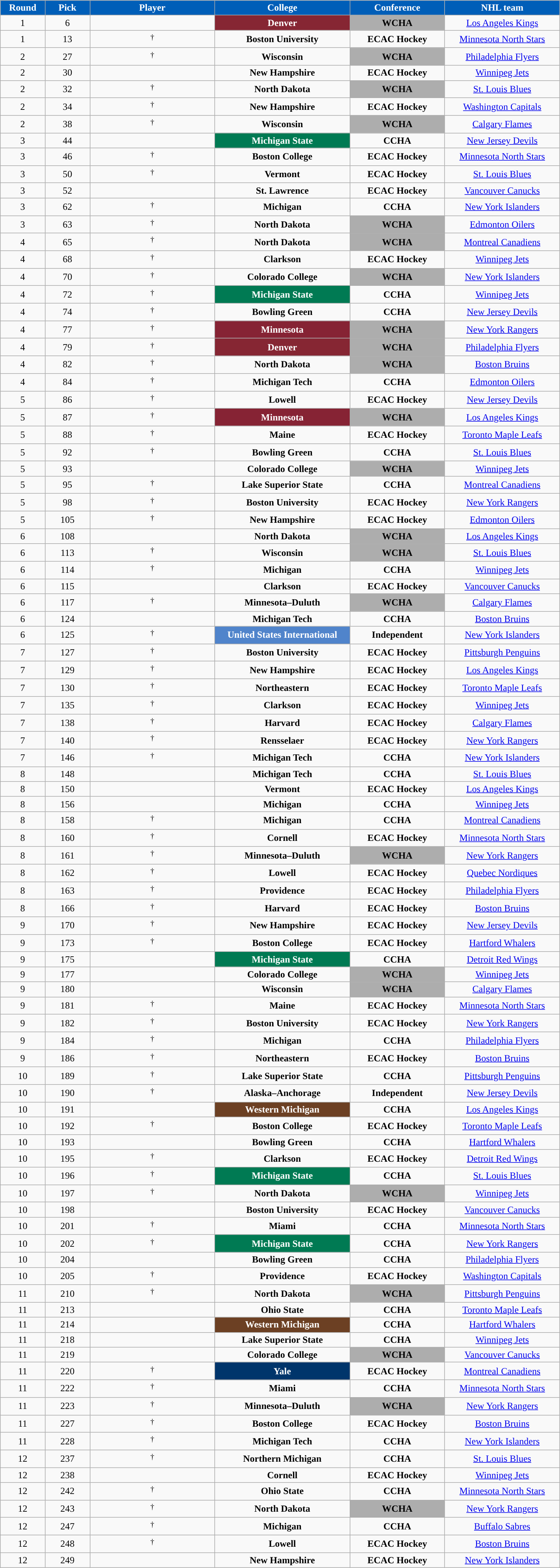<table class="wikitable sortable" width="75%">
<tr>
<th style="color:white; background-color:#005EB8; width: 4em;">Round</th>
<th style="color:white; background-color:#005EB8; width: 4em;">Pick</th>
<th style="color:white; background-color:#005EB8; width: 12em;">Player</th>
<th style="color:white; background-color:#005EB8; width: 13em;">College</th>
<th style="color:white; background-color:#005EB8; width: 9em;">Conference</th>
<th style="color:white; background-color:#005EB8; width: 11em;">NHL team</th>
</tr>
<tr align="center" bgcolor="">
<td>1</td>
<td>6</td>
<td></td>
<td style="color:white; background:#862633; "><strong>Denver</strong></td>
<td style="color:black; background:#ADADAD; "><strong>WCHA</strong></td>
<td><a href='#'>Los Angeles Kings</a></td>
</tr>
<tr align="center" bgcolor="">
<td>1</td>
<td>13</td>
<td> <sup>†</sup></td>
<td><strong>Boston University</strong></td>
<td><strong>ECAC Hockey</strong></td>
<td><a href='#'>Minnesota North Stars</a></td>
</tr>
<tr align="center" bgcolor="">
<td>2</td>
<td>27</td>
<td> <sup>†</sup></td>
<td><strong>Wisconsin</strong></td>
<td style="color:black; background:#ADADAD; "><strong>WCHA</strong></td>
<td><a href='#'>Philadelphia Flyers</a></td>
</tr>
<tr align="center" bgcolor="">
<td>2</td>
<td>30</td>
<td></td>
<td><strong>New Hampshire</strong></td>
<td><strong>ECAC Hockey</strong></td>
<td><a href='#'>Winnipeg Jets</a></td>
</tr>
<tr align="center" bgcolor="">
<td>2</td>
<td>32</td>
<td> <sup>†</sup></td>
<td><strong>North Dakota</strong></td>
<td style="color:black; background:#ADADAD; "><strong>WCHA</strong></td>
<td><a href='#'>St. Louis Blues</a></td>
</tr>
<tr align="center" bgcolor="">
<td>2</td>
<td>34</td>
<td> <sup>†</sup></td>
<td><strong>New Hampshire</strong></td>
<td><strong>ECAC Hockey</strong></td>
<td><a href='#'>Washington Capitals</a></td>
</tr>
<tr align="center" bgcolor="">
<td>2</td>
<td>38</td>
<td> <sup>†</sup></td>
<td><strong>Wisconsin</strong></td>
<td style="color:black; background:#ADADAD; "><strong>WCHA</strong></td>
<td><a href='#'>Calgary Flames</a></td>
</tr>
<tr align="center" bgcolor="">
<td>3</td>
<td>44</td>
<td></td>
<td style="color:white; background:#007A53"><strong>Michigan State</strong></td>
<td><strong>CCHA</strong></td>
<td><a href='#'>New Jersey Devils</a></td>
</tr>
<tr align="center" bgcolor="">
<td>3</td>
<td>46</td>
<td> <sup>†</sup></td>
<td><strong>Boston College</strong></td>
<td><strong>ECAC Hockey</strong></td>
<td><a href='#'>Minnesota North Stars</a></td>
</tr>
<tr align="center" bgcolor="">
<td>3</td>
<td>50</td>
<td> <sup>†</sup></td>
<td><strong>Vermont</strong></td>
<td><strong>ECAC Hockey</strong></td>
<td><a href='#'>St. Louis Blues</a></td>
</tr>
<tr align="center" bgcolor="">
<td>3</td>
<td>52</td>
<td></td>
<td><strong>St. Lawrence</strong></td>
<td><strong>ECAC Hockey</strong></td>
<td><a href='#'>Vancouver Canucks</a></td>
</tr>
<tr align="center" bgcolor="">
<td>3</td>
<td>62</td>
<td> <sup>†</sup></td>
<td><strong>Michigan</strong></td>
<td><strong>CCHA</strong></td>
<td><a href='#'>New York Islanders</a></td>
</tr>
<tr align="center" bgcolor="">
<td>3</td>
<td>63</td>
<td> <sup>†</sup></td>
<td><strong>North Dakota</strong></td>
<td style="color:black; background:#ADADAD; "><strong>WCHA</strong></td>
<td><a href='#'>Edmonton Oilers</a></td>
</tr>
<tr align="center" bgcolor="">
<td>4</td>
<td>65</td>
<td> <sup>†</sup></td>
<td><strong>North Dakota</strong></td>
<td style="color:black; background:#ADADAD; "><strong>WCHA</strong></td>
<td><a href='#'>Montreal Canadiens</a></td>
</tr>
<tr align="center" bgcolor="">
<td>4</td>
<td>68</td>
<td> <sup>†</sup></td>
<td><strong>Clarkson</strong></td>
<td><strong>ECAC Hockey</strong></td>
<td><a href='#'>Winnipeg Jets</a></td>
</tr>
<tr align="center" bgcolor="">
<td>4</td>
<td>70</td>
<td> <sup>†</sup></td>
<td><strong>Colorado College</strong></td>
<td style="color:black; background:#ADADAD; "><strong>WCHA</strong></td>
<td><a href='#'>New York Islanders</a></td>
</tr>
<tr align="center" bgcolor="">
<td>4</td>
<td>72</td>
<td> <sup>†</sup></td>
<td style="color:white; background:#007A53"><strong>Michigan State</strong></td>
<td><strong>CCHA</strong></td>
<td><a href='#'>Winnipeg Jets</a></td>
</tr>
<tr align="center" bgcolor="">
<td>4</td>
<td>74</td>
<td> <sup>†</sup></td>
<td><strong>Bowling Green</strong></td>
<td><strong>CCHA</strong></td>
<td><a href='#'>New Jersey Devils</a></td>
</tr>
<tr align="center" bgcolor="">
<td>4</td>
<td>77</td>
<td> <sup>†</sup></td>
<td style="color:white; background:#862334; "><strong>Minnesota</strong></td>
<td style="color:black; background:#ADADAD; "><strong>WCHA</strong></td>
<td><a href='#'>New York Rangers</a></td>
</tr>
<tr align="center" bgcolor="">
<td>4</td>
<td>79</td>
<td> <sup>†</sup></td>
<td style="color:white; background:#862633; "><strong>Denver</strong></td>
<td style="color:black; background:#ADADAD; "><strong>WCHA</strong></td>
<td><a href='#'>Philadelphia Flyers</a></td>
</tr>
<tr align="center" bgcolor="">
<td>4</td>
<td>82</td>
<td> <sup>†</sup></td>
<td><strong>North Dakota</strong></td>
<td style="color:black; background:#ADADAD; "><strong>WCHA</strong></td>
<td><a href='#'>Boston Bruins</a></td>
</tr>
<tr align="center" bgcolor="">
<td>4</td>
<td>84</td>
<td> <sup>†</sup></td>
<td><strong>Michigan Tech</strong></td>
<td><strong>CCHA</strong></td>
<td><a href='#'>Edmonton Oilers</a></td>
</tr>
<tr align="center" bgcolor="">
<td>5</td>
<td>86</td>
<td> <sup>†</sup></td>
<td><strong>Lowell</strong></td>
<td><strong>ECAC Hockey</strong></td>
<td><a href='#'>New Jersey Devils</a></td>
</tr>
<tr align="center" bgcolor="">
<td>5</td>
<td>87</td>
<td> <sup>†</sup></td>
<td style="color:white; background:#862334; "><strong>Minnesota</strong></td>
<td style="color:black; background:#ADADAD; "><strong>WCHA</strong></td>
<td><a href='#'>Los Angeles Kings</a></td>
</tr>
<tr align="center" bgcolor="">
<td>5</td>
<td>88</td>
<td> <sup>†</sup></td>
<td><strong>Maine</strong></td>
<td><strong>ECAC Hockey</strong></td>
<td><a href='#'>Toronto Maple Leafs</a></td>
</tr>
<tr align="center" bgcolor="">
<td>5</td>
<td>92</td>
<td> <sup>†</sup></td>
<td><strong>Bowling Green</strong></td>
<td><strong>CCHA</strong></td>
<td><a href='#'>St. Louis Blues</a></td>
</tr>
<tr align="center" bgcolor="">
<td>5</td>
<td>93</td>
<td></td>
<td><strong>Colorado College</strong></td>
<td style="color:black; background:#ADADAD; "><strong>WCHA</strong></td>
<td><a href='#'>Winnipeg Jets</a></td>
</tr>
<tr align="center" bgcolor="">
<td>5</td>
<td>95</td>
<td> <sup>†</sup></td>
<td><strong>Lake Superior State</strong></td>
<td><strong>CCHA</strong></td>
<td><a href='#'>Montreal Canadiens</a></td>
</tr>
<tr align="center" bgcolor="">
<td>5</td>
<td>98</td>
<td> <sup>†</sup></td>
<td><strong>Boston University</strong></td>
<td><strong>ECAC Hockey</strong></td>
<td><a href='#'>New York Rangers</a></td>
</tr>
<tr align="center" bgcolor="">
<td>5</td>
<td>105</td>
<td> <sup>†</sup></td>
<td><strong>New Hampshire</strong></td>
<td><strong>ECAC Hockey</strong></td>
<td><a href='#'>Edmonton Oilers</a></td>
</tr>
<tr align="center" bgcolor="">
<td>6</td>
<td>108</td>
<td></td>
<td><strong>North Dakota</strong></td>
<td style="color:black; background:#ADADAD; "><strong>WCHA</strong></td>
<td><a href='#'>Los Angeles Kings</a></td>
</tr>
<tr align="center" bgcolor="">
<td>6</td>
<td>113</td>
<td> <sup>†</sup></td>
<td><strong>Wisconsin</strong></td>
<td style="color:black; background:#ADADAD; "><strong>WCHA</strong></td>
<td><a href='#'>St. Louis Blues</a></td>
</tr>
<tr align="center" bgcolor="">
<td>6</td>
<td>114</td>
<td> <sup>†</sup></td>
<td><strong>Michigan</strong></td>
<td><strong>CCHA</strong></td>
<td><a href='#'>Winnipeg Jets</a></td>
</tr>
<tr align="center" bgcolor="">
<td>6</td>
<td>115</td>
<td></td>
<td><strong>Clarkson</strong></td>
<td><strong>ECAC Hockey</strong></td>
<td><a href='#'>Vancouver Canucks</a></td>
</tr>
<tr align="center" bgcolor="">
<td>6</td>
<td>117</td>
<td> <sup>†</sup></td>
<td><strong>Minnesota–Duluth</strong></td>
<td style="color:black; background:#ADADAD; "><strong>WCHA</strong></td>
<td><a href='#'>Calgary Flames</a></td>
</tr>
<tr align="center" bgcolor="">
<td>6</td>
<td>124</td>
<td></td>
<td><strong>Michigan Tech</strong></td>
<td><strong>CCHA</strong></td>
<td><a href='#'>Boston Bruins</a></td>
</tr>
<tr align="center" bgcolor="">
<td>6</td>
<td>125</td>
<td> <sup>†</sup></td>
<td style="color:white; background:#5084CB; "><strong>United States International</strong></td>
<td><strong>Independent</strong></td>
<td><a href='#'>New York Islanders</a></td>
</tr>
<tr align="center" bgcolor="">
<td>7</td>
<td>127</td>
<td> <sup>†</sup></td>
<td><strong>Boston University</strong></td>
<td><strong>ECAC Hockey</strong></td>
<td><a href='#'>Pittsburgh Penguins</a></td>
</tr>
<tr align="center" bgcolor="">
<td>7</td>
<td>129</td>
<td> <sup>†</sup></td>
<td><strong>New Hampshire</strong></td>
<td><strong>ECAC Hockey</strong></td>
<td><a href='#'>Los Angeles Kings</a></td>
</tr>
<tr align="center" bgcolor="">
<td>7</td>
<td>130</td>
<td> <sup>†</sup></td>
<td><strong>Northeastern</strong></td>
<td><strong>ECAC Hockey</strong></td>
<td><a href='#'>Toronto Maple Leafs</a></td>
</tr>
<tr align="center" bgcolor="">
<td>7</td>
<td>135</td>
<td> <sup>†</sup></td>
<td><strong>Clarkson</strong></td>
<td><strong>ECAC Hockey</strong></td>
<td><a href='#'>Winnipeg Jets</a></td>
</tr>
<tr align="center" bgcolor="">
<td>7</td>
<td>138</td>
<td> <sup>†</sup></td>
<td><strong>Harvard</strong></td>
<td><strong>ECAC Hockey</strong></td>
<td><a href='#'>Calgary Flames</a></td>
</tr>
<tr align="center" bgcolor="">
<td>7</td>
<td>140</td>
<td> <sup>†</sup></td>
<td><strong>Rensselaer</strong></td>
<td><strong>ECAC Hockey</strong></td>
<td><a href='#'>New York Rangers</a></td>
</tr>
<tr align="center" bgcolor="">
<td>7</td>
<td>146</td>
<td> <sup>†</sup></td>
<td><strong>Michigan Tech</strong></td>
<td><strong>CCHA</strong></td>
<td><a href='#'>New York Islanders</a></td>
</tr>
<tr align="center" bgcolor="">
<td>8</td>
<td>148</td>
<td></td>
<td><strong>Michigan Tech</strong></td>
<td><strong>CCHA</strong></td>
<td><a href='#'>St. Louis Blues</a></td>
</tr>
<tr align="center" bgcolor="">
<td>8</td>
<td>150</td>
<td></td>
<td><strong>Vermont</strong></td>
<td><strong>ECAC Hockey</strong></td>
<td><a href='#'>Los Angeles Kings</a></td>
</tr>
<tr align="center" bgcolor="">
<td>8</td>
<td>156</td>
<td></td>
<td><strong>Michigan</strong></td>
<td><strong>CCHA</strong></td>
<td><a href='#'>Winnipeg Jets</a></td>
</tr>
<tr align="center" bgcolor="">
<td>8</td>
<td>158</td>
<td> <sup>†</sup></td>
<td><strong>Michigan</strong></td>
<td><strong>CCHA</strong></td>
<td><a href='#'>Montreal Canadiens</a></td>
</tr>
<tr align="center" bgcolor="">
<td>8</td>
<td>160</td>
<td> <sup>†</sup></td>
<td><strong>Cornell</strong></td>
<td><strong>ECAC Hockey</strong></td>
<td><a href='#'>Minnesota North Stars</a></td>
</tr>
<tr align="center" bgcolor="">
<td>8</td>
<td>161</td>
<td> <sup>†</sup></td>
<td><strong>Minnesota–Duluth</strong></td>
<td style="color:black; background:#ADADAD; "><strong>WCHA</strong></td>
<td><a href='#'>New York Rangers</a></td>
</tr>
<tr align="center" bgcolor="">
<td>8</td>
<td>162</td>
<td> <sup>†</sup></td>
<td><strong>Lowell</strong></td>
<td><strong>ECAC Hockey</strong></td>
<td><a href='#'>Quebec Nordiques</a></td>
</tr>
<tr align="center" bgcolor="">
<td>8</td>
<td>163</td>
<td> <sup>†</sup></td>
<td><strong>Providence</strong></td>
<td><strong>ECAC Hockey</strong></td>
<td><a href='#'>Philadelphia Flyers</a></td>
</tr>
<tr align="center" bgcolor="">
<td>8</td>
<td>166</td>
<td> <sup>†</sup></td>
<td><strong>Harvard</strong></td>
<td><strong>ECAC Hockey</strong></td>
<td><a href='#'>Boston Bruins</a></td>
</tr>
<tr align="center" bgcolor="">
<td>9</td>
<td>170</td>
<td> <sup>†</sup></td>
<td><strong>New Hampshire</strong></td>
<td><strong>ECAC Hockey</strong></td>
<td><a href='#'>New Jersey Devils</a></td>
</tr>
<tr align="center" bgcolor="">
<td>9</td>
<td>173</td>
<td> <sup>†</sup></td>
<td><strong>Boston College</strong></td>
<td><strong>ECAC Hockey</strong></td>
<td><a href='#'>Hartford Whalers</a></td>
</tr>
<tr align="center" bgcolor="">
<td>9</td>
<td>175</td>
<td></td>
<td style="color:white; background:#007A53"><strong>Michigan State</strong></td>
<td><strong>CCHA</strong></td>
<td><a href='#'>Detroit Red Wings</a></td>
</tr>
<tr align="center" bgcolor="">
<td>9</td>
<td>177</td>
<td></td>
<td><strong>Colorado College</strong></td>
<td style="color:black; background:#ADADAD; "><strong>WCHA</strong></td>
<td><a href='#'>Winnipeg Jets</a></td>
</tr>
<tr align="center" bgcolor="">
<td>9</td>
<td>180</td>
<td></td>
<td><strong>Wisconsin</strong></td>
<td style="color:black; background:#ADADAD; "><strong>WCHA</strong></td>
<td><a href='#'>Calgary Flames</a></td>
</tr>
<tr align="center" bgcolor="">
<td>9</td>
<td>181</td>
<td> <sup>†</sup></td>
<td><strong>Maine</strong></td>
<td><strong>ECAC Hockey</strong></td>
<td><a href='#'>Minnesota North Stars</a></td>
</tr>
<tr align="center" bgcolor="">
<td>9</td>
<td>182</td>
<td> <sup>†</sup></td>
<td><strong>Boston University</strong></td>
<td><strong>ECAC Hockey</strong></td>
<td><a href='#'>New York Rangers</a></td>
</tr>
<tr align="center" bgcolor="">
<td>9</td>
<td>184</td>
<td> <sup>†</sup></td>
<td><strong>Michigan</strong></td>
<td><strong>CCHA</strong></td>
<td><a href='#'>Philadelphia Flyers</a></td>
</tr>
<tr align="center" bgcolor="">
<td>9</td>
<td>186</td>
<td> <sup>†</sup></td>
<td><strong>Northeastern</strong></td>
<td><strong>ECAC Hockey</strong></td>
<td><a href='#'>Boston Bruins</a></td>
</tr>
<tr align="center" bgcolor="">
<td>10</td>
<td>189</td>
<td> <sup>†</sup></td>
<td><strong>Lake Superior State</strong></td>
<td><strong>CCHA</strong></td>
<td><a href='#'>Pittsburgh Penguins</a></td>
</tr>
<tr align="center" bgcolor="">
<td>10</td>
<td>190</td>
<td> <sup>†</sup></td>
<td><strong>Alaska–Anchorage</strong></td>
<td><strong>Independent</strong></td>
<td><a href='#'>New Jersey Devils</a></td>
</tr>
<tr align="center" bgcolor="">
<td>10</td>
<td>191</td>
<td></td>
<td style="color:white; background:#6C4023; "><strong>Western Michigan</strong></td>
<td><strong>CCHA</strong></td>
<td><a href='#'>Los Angeles Kings</a></td>
</tr>
<tr align="center" bgcolor="">
<td>10</td>
<td>192</td>
<td> <sup>†</sup></td>
<td><strong>Boston College</strong></td>
<td><strong>ECAC Hockey</strong></td>
<td><a href='#'>Toronto Maple Leafs</a></td>
</tr>
<tr align="center" bgcolor="">
<td>10</td>
<td>193</td>
<td></td>
<td><strong>Bowling Green</strong></td>
<td><strong>CCHA</strong></td>
<td><a href='#'>Hartford Whalers</a></td>
</tr>
<tr align="center" bgcolor="">
<td>10</td>
<td>195</td>
<td> <sup>†</sup></td>
<td><strong>Clarkson</strong></td>
<td><strong>ECAC Hockey</strong></td>
<td><a href='#'>Detroit Red Wings</a></td>
</tr>
<tr align="center" bgcolor="">
<td>10</td>
<td>196</td>
<td> <sup>†</sup></td>
<td style="color:white; background:#007A53"><strong>Michigan State</strong></td>
<td><strong>CCHA</strong></td>
<td><a href='#'>St. Louis Blues</a></td>
</tr>
<tr align="center" bgcolor="">
<td>10</td>
<td>197</td>
<td> <sup>†</sup></td>
<td><strong>North Dakota</strong></td>
<td style="color:black; background:#ADADAD; "><strong>WCHA</strong></td>
<td><a href='#'>Winnipeg Jets</a></td>
</tr>
<tr align="center" bgcolor="">
<td>10</td>
<td>198</td>
<td></td>
<td><strong>Boston University</strong></td>
<td><strong>ECAC Hockey</strong></td>
<td><a href='#'>Vancouver Canucks</a></td>
</tr>
<tr align="center" bgcolor="">
<td>10</td>
<td>201</td>
<td> <sup>†</sup></td>
<td><strong>Miami</strong></td>
<td><strong>CCHA</strong></td>
<td><a href='#'>Minnesota North Stars</a></td>
</tr>
<tr align="center" bgcolor="">
<td>10</td>
<td>202</td>
<td> <sup>†</sup></td>
<td style="color:white; background:#007A53"><strong>Michigan State</strong></td>
<td><strong>CCHA</strong></td>
<td><a href='#'>New York Rangers</a></td>
</tr>
<tr align="center" bgcolor="">
<td>10</td>
<td>204</td>
<td></td>
<td><strong>Bowling Green</strong></td>
<td><strong>CCHA</strong></td>
<td><a href='#'>Philadelphia Flyers</a></td>
</tr>
<tr align="center" bgcolor="">
<td>10</td>
<td>205</td>
<td> <sup>†</sup></td>
<td><strong>Providence</strong></td>
<td><strong>ECAC Hockey</strong></td>
<td><a href='#'>Washington Capitals</a></td>
</tr>
<tr align="center" bgcolor="">
<td>11</td>
<td>210</td>
<td> <sup>†</sup></td>
<td><strong>North Dakota</strong></td>
<td style="color:black; background:#ADADAD; "><strong>WCHA</strong></td>
<td><a href='#'>Pittsburgh Penguins</a></td>
</tr>
<tr align="center" bgcolor="">
<td>11</td>
<td>213</td>
<td></td>
<td><strong>Ohio State</strong></td>
<td><strong>CCHA</strong></td>
<td><a href='#'>Toronto Maple Leafs</a></td>
</tr>
<tr align="center" bgcolor="">
<td>11</td>
<td>214</td>
<td></td>
<td style="color:white; background:#6C4023; "><strong>Western Michigan</strong></td>
<td><strong>CCHA</strong></td>
<td><a href='#'>Hartford Whalers</a></td>
</tr>
<tr align="center" bgcolor="">
<td>11</td>
<td>218</td>
<td></td>
<td><strong>Lake Superior State</strong></td>
<td><strong>CCHA</strong></td>
<td><a href='#'>Winnipeg Jets</a></td>
</tr>
<tr align="center" bgcolor="">
<td>11</td>
<td>219</td>
<td></td>
<td><strong>Colorado College</strong></td>
<td style="color:black; background:#ADADAD; "><strong>WCHA</strong></td>
<td><a href='#'>Vancouver Canucks</a></td>
</tr>
<tr align="center" bgcolor="">
<td>11</td>
<td>220</td>
<td> <sup>†</sup></td>
<td style="color:white; background:#00356B"><strong>Yale</strong></td>
<td><strong>ECAC Hockey</strong></td>
<td><a href='#'>Montreal Canadiens</a></td>
</tr>
<tr align="center" bgcolor="">
<td>11</td>
<td>222</td>
<td> <sup>†</sup></td>
<td><strong>Miami</strong></td>
<td><strong>CCHA</strong></td>
<td><a href='#'>Minnesota North Stars</a></td>
</tr>
<tr align="center" bgcolor="">
<td>11</td>
<td>223</td>
<td> <sup>†</sup></td>
<td><strong>Minnesota–Duluth</strong></td>
<td style="color:black; background:#ADADAD; "><strong>WCHA</strong></td>
<td><a href='#'>New York Rangers</a></td>
</tr>
<tr align="center" bgcolor="">
<td>11</td>
<td>227</td>
<td> <sup>†</sup></td>
<td><strong>Boston College</strong></td>
<td><strong>ECAC Hockey</strong></td>
<td><a href='#'>Boston Bruins</a></td>
</tr>
<tr align="center" bgcolor="">
<td>11</td>
<td>228</td>
<td> <sup>†</sup></td>
<td><strong>Michigan Tech</strong></td>
<td><strong>CCHA</strong></td>
<td><a href='#'>New York Islanders</a></td>
</tr>
<tr align="center" bgcolor="">
<td>12</td>
<td>237</td>
<td> <sup>†</sup></td>
<td><strong>Northern Michigan</strong></td>
<td><strong>CCHA</strong></td>
<td><a href='#'>St. Louis Blues</a></td>
</tr>
<tr align="center" bgcolor="">
<td>12</td>
<td>238</td>
<td></td>
<td><strong>Cornell</strong></td>
<td><strong>ECAC Hockey</strong></td>
<td><a href='#'>Winnipeg Jets</a></td>
</tr>
<tr align="center" bgcolor="">
<td>12</td>
<td>242</td>
<td> <sup>†</sup></td>
<td><strong>Ohio State</strong></td>
<td><strong>CCHA</strong></td>
<td><a href='#'>Minnesota North Stars</a></td>
</tr>
<tr align="center" bgcolor="">
<td>12</td>
<td>243</td>
<td> <sup>†</sup></td>
<td><strong>North Dakota</strong></td>
<td style="color:black; background:#ADADAD; "><strong>WCHA</strong></td>
<td><a href='#'>New York Rangers</a></td>
</tr>
<tr align="center" bgcolor="">
<td>12</td>
<td>247</td>
<td> <sup>†</sup></td>
<td><strong>Michigan</strong></td>
<td><strong>CCHA</strong></td>
<td><a href='#'>Buffalo Sabres</a></td>
</tr>
<tr align="center" bgcolor="">
<td>12</td>
<td>248</td>
<td> <sup>†</sup></td>
<td><strong>Lowell</strong></td>
<td><strong>ECAC Hockey</strong></td>
<td><a href='#'>Boston Bruins</a></td>
</tr>
<tr align="center" bgcolor="">
<td>12</td>
<td>249</td>
<td></td>
<td><strong>New Hampshire</strong></td>
<td><strong>ECAC Hockey</strong></td>
<td><a href='#'>New York Islanders</a></td>
</tr>
</table>
